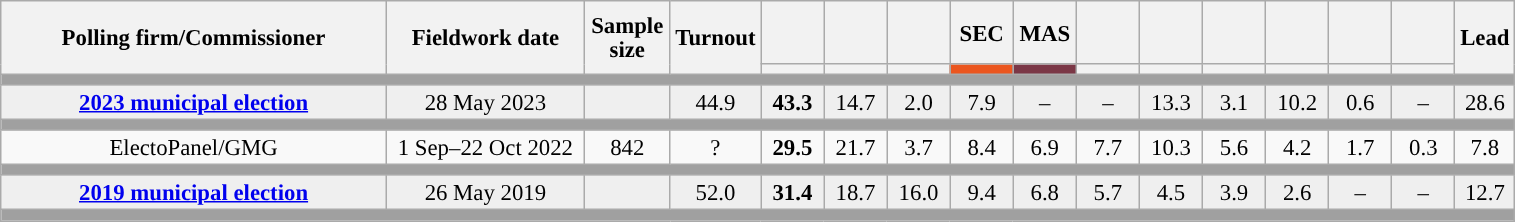<table class="wikitable collapsible collapsed" style="text-align:center; font-size:95%; line-height:16px;">
<tr style="height:42px;">
<th style="width:250px;" rowspan="2">Polling firm/Commissioner</th>
<th style="width:125px;" rowspan="2">Fieldwork date</th>
<th style="width:50px;" rowspan="2">Sample size</th>
<th style="width:45px;" rowspan="2">Turnout</th>
<th style="width:35px;"></th>
<th style="width:35px;"></th>
<th style="width:35px;"></th>
<th style="width:35px;">SEC</th>
<th style="width:35px;">MAS</th>
<th style="width:35px;"></th>
<th style="width:35px;"></th>
<th style="width:35px;"><br></th>
<th style="width:35px;"></th>
<th style="width:35px;"></th>
<th style="width:35px;"></th>
<th style="width:30px;" rowspan="2">Lead</th>
</tr>
<tr>
<th style="color:inherit;background:"></th>
<th style="color:inherit;background:"></th>
<th style="color:inherit;background:"></th>
<th style="color:inherit;background:#EB561F;"></th>
<th style="color:inherit;background:#7B3746;"></th>
<th style="color:inherit;background:"></th>
<th style="color:inherit;background:"></th>
<th style="color:inherit;background:"></th>
<th style="color:inherit;background:"></th>
<th style="color:inherit;background:"></th>
<th style="color:inherit;background:"></th>
</tr>
<tr>
<td colspan="16" style="background:#A0A0A0"></td>
</tr>
<tr style="background:#EFEFEF;">
<td><strong><a href='#'>2023 municipal election</a></strong></td>
<td>28 May 2023</td>
<td></td>
<td>44.9</td>
<td><strong>43.3</strong><br></td>
<td>14.7<br></td>
<td>2.0<br></td>
<td>7.9<br></td>
<td>–</td>
<td>–</td>
<td>13.3<br></td>
<td>3.1<br></td>
<td>10.2<br></td>
<td>0.6<br></td>
<td>–</td>
<td style="background:">28.6</td>
</tr>
<tr>
<td colspan="16" style="background:#A0A0A0"></td>
</tr>
<tr>
<td>ElectoPanel/GMG</td>
<td>1 Sep–22 Oct 2022</td>
<td>842</td>
<td>?</td>
<td><strong>29.5</strong><br></td>
<td>21.7<br></td>
<td>3.7<br></td>
<td>8.4<br></td>
<td>6.9<br></td>
<td>7.7<br></td>
<td>10.3<br></td>
<td>5.6<br></td>
<td>4.2<br></td>
<td>1.7<br></td>
<td>0.3<br></td>
<td style="background:">7.8</td>
</tr>
<tr>
<td colspan="16" style="background:#A0A0A0"></td>
</tr>
<tr style="background:#EFEFEF;">
<td><strong><a href='#'>2019 municipal election</a></strong></td>
<td>26 May 2019</td>
<td></td>
<td>52.0</td>
<td><strong>31.4</strong><br></td>
<td>18.7<br></td>
<td>16.0<br></td>
<td>9.4<br></td>
<td>6.8<br></td>
<td>5.7<br></td>
<td>4.5<br></td>
<td>3.9<br></td>
<td>2.6<br></td>
<td>–</td>
<td>–</td>
<td style="background:">12.7</td>
</tr>
<tr>
<td colspan="16" style="background:#A0A0A0"></td>
</tr>
</table>
